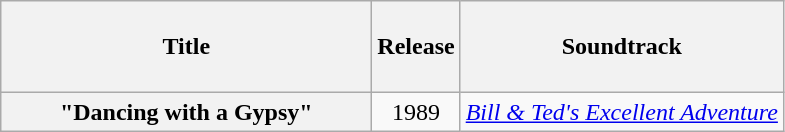<table class="wikitable plainrowheaders" style="text-align:center;">
<tr>
<th scope="col" style="width:15em;"><br>Title<br><br></th>
<th scope="col">Release</th>
<th scope="col">Soundtrack</th>
</tr>
<tr>
<th scope="row">"Dancing with a Gypsy"</th>
<td>1989</td>
<td><em><a href='#'>Bill & Ted's Excellent Adventure</a></em></td>
</tr>
</table>
